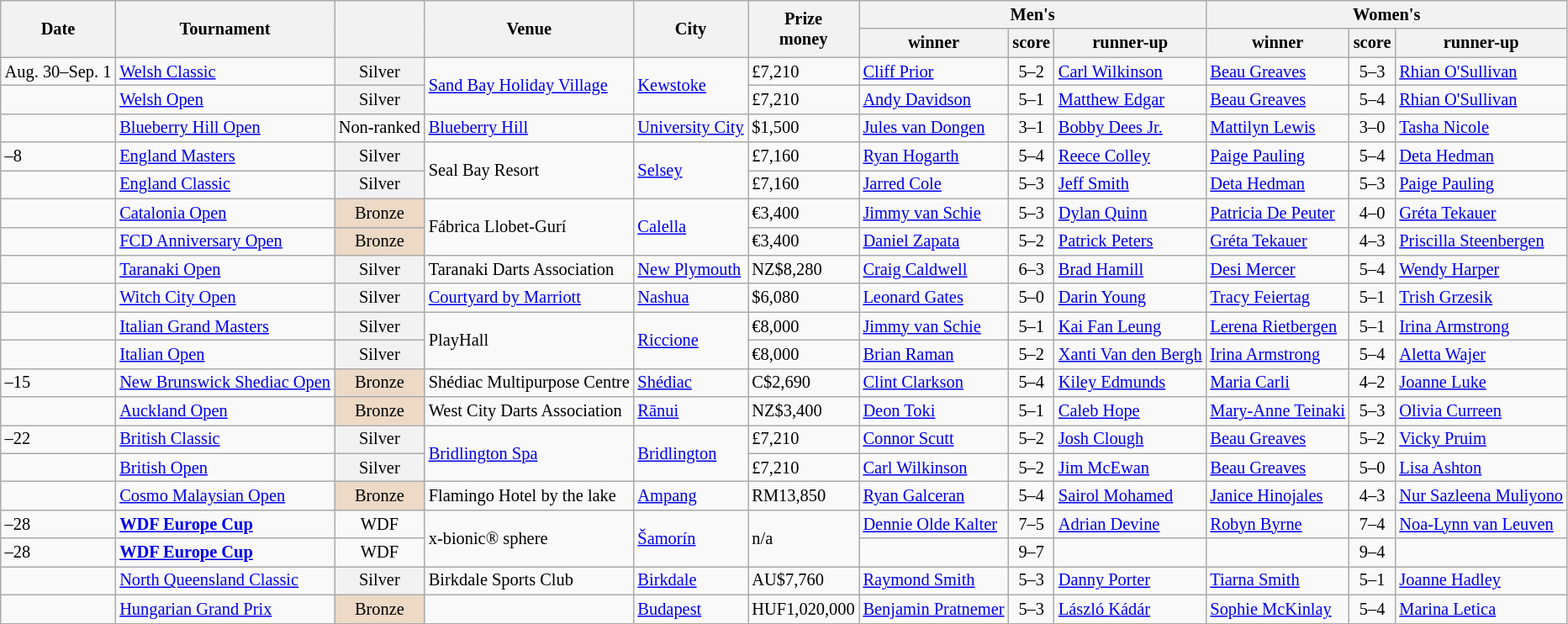<table class="wikitable sortable" style="font-size: 85%">
<tr>
<th class=unsortable rowspan="2">Date</th>
<th rowspan="2">Tournament</th>
<th rowspan="2"></th>
<th rowspan="2">Venue</th>
<th rowspan="2">City</th>
<th rowspan="2" class=unsortable>Prize<br>money</th>
<th colspan="3">Men's</th>
<th colspan="3">Women's</th>
</tr>
<tr>
<th>winner</th>
<th class=unsortable>score</th>
<th>runner-up</th>
<th>winner</th>
<th class=unsortable>score</th>
<th>runner-up</th>
</tr>
<tr>
<td>Aug. 30–Sep. 1</td>
<td><a href='#'>Welsh Classic</a></td>
<td bgcolor="f2f2f2" align="center">Silver</td>
<td rowspan=2><a href='#'>Sand Bay Holiday Village</a></td>
<td rowspan=2> <a href='#'>Kewstoke</a></td>
<td>£7,210</td>
<td> <a href='#'>Cliff Prior</a></td>
<td align="center">5–2</td>
<td> <a href='#'>Carl Wilkinson</a></td>
<td> <a href='#'>Beau Greaves</a></td>
<td align="center">5–3</td>
<td> <a href='#'>Rhian O'Sullivan</a></td>
</tr>
<tr>
<td></td>
<td><a href='#'>Welsh Open</a></td>
<td bgcolor="f2f2f2" align="center">Silver</td>
<td>£7,210</td>
<td> <a href='#'>Andy Davidson</a></td>
<td align="center">5–1</td>
<td> <a href='#'>Matthew Edgar</a></td>
<td> <a href='#'>Beau Greaves</a></td>
<td align="center">5–4</td>
<td> <a href='#'>Rhian O'Sullivan</a></td>
</tr>
<tr>
<td></td>
<td><a href='#'>Blueberry Hill Open</a></td>
<td align="center">Non-ranked</td>
<td><a href='#'>Blueberry Hill</a></td>
<td> <a href='#'>University City</a></td>
<td>$1,500</td>
<td> <a href='#'>Jules van Dongen</a></td>
<td align="center">3–1</td>
<td> <a href='#'>Bobby Dees Jr.</a></td>
<td> <a href='#'>Mattilyn Lewis</a></td>
<td align="center">3–0</td>
<td> <a href='#'>Tasha Nicole</a></td>
</tr>
<tr>
<td>–8</td>
<td><a href='#'>England Masters</a></td>
<td bgcolor="f2f2f2" align="center">Silver</td>
<td rowspan=2>Seal Bay Resort</td>
<td rowspan=2> <a href='#'>Selsey</a></td>
<td>£7,160</td>
<td> <a href='#'>Ryan Hogarth</a></td>
<td align="center">5–4</td>
<td> <a href='#'>Reece Colley</a></td>
<td> <a href='#'>Paige Pauling</a></td>
<td align="center">5–4</td>
<td> <a href='#'>Deta Hedman</a></td>
</tr>
<tr>
<td></td>
<td><a href='#'>England Classic</a></td>
<td bgcolor="f2f2f2" align="center">Silver</td>
<td>£7,160</td>
<td> <a href='#'>Jarred Cole</a></td>
<td align="center">5–3</td>
<td> <a href='#'>Jeff Smith</a></td>
<td> <a href='#'>Deta Hedman</a></td>
<td align="center">5–3</td>
<td> <a href='#'>Paige Pauling</a></td>
</tr>
<tr>
<td></td>
<td><a href='#'>Catalonia Open</a></td>
<td bgcolor="ecd9c6" align="center">Bronze</td>
<td rowspan=2>Fábrica Llobet-Gurí</td>
<td rowspan=2> <a href='#'>Calella</a></td>
<td>€3,400</td>
<td> <a href='#'>Jimmy van Schie</a></td>
<td align="center">5–3</td>
<td> <a href='#'>Dylan Quinn</a></td>
<td> <a href='#'>Patricia De Peuter</a></td>
<td align="center">4–0</td>
<td> <a href='#'>Gréta Tekauer</a></td>
</tr>
<tr>
<td></td>
<td><a href='#'>FCD Anniversary Open</a></td>
<td bgcolor="ecd9c6" align="center">Bronze</td>
<td>€3,400</td>
<td> <a href='#'>Daniel Zapata</a></td>
<td align="center">5–2</td>
<td> <a href='#'>Patrick Peters</a></td>
<td> <a href='#'>Gréta Tekauer</a></td>
<td align="center">4–3</td>
<td> <a href='#'>Priscilla Steenbergen</a></td>
</tr>
<tr>
<td></td>
<td><a href='#'>Taranaki Open</a></td>
<td bgcolor="f2f2f2" align="center">Silver</td>
<td>Taranaki Darts Association</td>
<td> <a href='#'>New Plymouth</a></td>
<td>NZ$8,280</td>
<td> <a href='#'>Craig Caldwell</a></td>
<td align="center">6–3</td>
<td> <a href='#'>Brad Hamill</a></td>
<td> <a href='#'>Desi Mercer</a></td>
<td align="center">5–4</td>
<td> <a href='#'>Wendy Harper</a></td>
</tr>
<tr>
<td></td>
<td><a href='#'>Witch City Open</a></td>
<td bgcolor="f2f2f2" align="center">Silver</td>
<td><a href='#'>Courtyard by Marriott</a></td>
<td> <a href='#'>Nashua</a></td>
<td>$6,080</td>
<td> <a href='#'>Leonard Gates</a></td>
<td align="center">5–0</td>
<td> <a href='#'>Darin Young</a></td>
<td> <a href='#'>Tracy Feiertag</a></td>
<td align="center">5–1</td>
<td> <a href='#'>Trish Grzesik</a></td>
</tr>
<tr>
<td></td>
<td><a href='#'>Italian Grand Masters</a></td>
<td bgcolor="f2f2f2" align="center">Silver</td>
<td rowspan=2>PlayHall</td>
<td rowspan=2> <a href='#'>Riccione</a></td>
<td>€8,000</td>
<td> <a href='#'>Jimmy van Schie</a></td>
<td align="center">5–1</td>
<td> <a href='#'>Kai Fan Leung</a></td>
<td> <a href='#'>Lerena Rietbergen</a></td>
<td align="center">5–1</td>
<td> <a href='#'>Irina Armstrong</a></td>
</tr>
<tr>
<td></td>
<td><a href='#'>Italian Open</a></td>
<td bgcolor="f2f2f2" align="center">Silver</td>
<td>€8,000</td>
<td> <a href='#'>Brian Raman</a></td>
<td align="center">5–2</td>
<td> <a href='#'>Xanti Van den Bergh</a></td>
<td> <a href='#'>Irina Armstrong</a></td>
<td align="center">5–4</td>
<td> <a href='#'>Aletta Wajer</a></td>
</tr>
<tr>
<td>–15</td>
<td><a href='#'>New Brunswick Shediac Open</a></td>
<td bgcolor="ecd9c6" align="center">Bronze</td>
<td>Shédiac Multipurpose Centre</td>
<td> <a href='#'>Shédiac</a></td>
<td>C$2,690</td>
<td> <a href='#'>Clint Clarkson</a></td>
<td align="center">5–4</td>
<td> <a href='#'>Kiley Edmunds</a></td>
<td> <a href='#'>Maria Carli</a></td>
<td align="center">4–2</td>
<td> <a href='#'>Joanne Luke</a></td>
</tr>
<tr>
<td></td>
<td><a href='#'>Auckland Open</a></td>
<td bgcolor="ecd9c6" align="center">Bronze</td>
<td>West City Darts Association</td>
<td> <a href='#'>Rānui</a></td>
<td>NZ$3,400</td>
<td> <a href='#'>Deon Toki</a></td>
<td align="center">5–1</td>
<td> <a href='#'>Caleb Hope</a></td>
<td> <a href='#'>Mary-Anne Teinaki</a></td>
<td align="center">5–3</td>
<td> <a href='#'>Olivia Curreen</a></td>
</tr>
<tr>
<td>–22</td>
<td><a href='#'>British Classic</a></td>
<td bgcolor="f2f2f2" align="center">Silver</td>
<td rowspan=2><a href='#'>Bridlington Spa</a></td>
<td rowspan=2> <a href='#'>Bridlington</a></td>
<td>£7,210</td>
<td> <a href='#'>Connor Scutt</a></td>
<td align="center">5–2</td>
<td> <a href='#'>Josh Clough</a></td>
<td> <a href='#'>Beau Greaves</a></td>
<td align="center">5–2</td>
<td> <a href='#'>Vicky Pruim</a></td>
</tr>
<tr>
<td></td>
<td><a href='#'>British Open</a></td>
<td bgcolor="f2f2f2" align="center">Silver</td>
<td>£7,210</td>
<td> <a href='#'>Carl Wilkinson</a></td>
<td align="center">5–2</td>
<td> <a href='#'>Jim McEwan</a></td>
<td> <a href='#'>Beau Greaves</a></td>
<td align="center">5–0</td>
<td> <a href='#'>Lisa Ashton</a></td>
</tr>
<tr>
<td></td>
<td><a href='#'>Cosmo Malaysian Open</a></td>
<td bgcolor="ecd9c6" align="center">Bronze</td>
<td>Flamingo Hotel by the lake</td>
<td> <a href='#'>Ampang</a></td>
<td>RM13,850</td>
<td> <a href='#'>Ryan Galceran</a></td>
<td align="center">5–4</td>
<td> <a href='#'>Sairol Mohamed</a></td>
<td> <a href='#'>Janice Hinojales</a></td>
<td align="center">4–3</td>
<td> <a href='#'>Nur Sazleena Muliyono</a></td>
</tr>
<tr>
<td>–28</td>
<td><strong><a href='#'>WDF Europe Cup</a></strong> <strong></strong></td>
<td align="center">WDF</td>
<td rowspan=2>x-bionic® sphere</td>
<td rowspan=2> <a href='#'>Šamorín</a></td>
<td rowspan=2>n/a</td>
<td> <a href='#'>Dennie Olde Kalter</a></td>
<td align="center">7–5</td>
<td> <a href='#'>Adrian Devine</a></td>
<td> <a href='#'>Robyn Byrne</a></td>
<td align="center">7–4</td>
<td> <a href='#'>Noa-Lynn van Leuven</a></td>
</tr>
<tr>
<td>–28</td>
<td><strong><a href='#'>WDF Europe Cup</a></strong> <strong></strong></td>
<td align="center">WDF</td>
<td></td>
<td align="center">9–7</td>
<td></td>
<td></td>
<td align="center">9–4</td>
<td></td>
</tr>
<tr>
<td></td>
<td><a href='#'>North Queensland Classic</a></td>
<td bgcolor="f2f2f2" align="center">Silver</td>
<td>Birkdale Sports Club</td>
<td> <a href='#'>Birkdale</a></td>
<td>AU$7,760</td>
<td> <a href='#'>Raymond Smith</a></td>
<td align="center">5–3</td>
<td> <a href='#'>Danny Porter</a></td>
<td> <a href='#'>Tiarna Smith</a></td>
<td align="center">5–1</td>
<td> <a href='#'>Joanne Hadley</a></td>
</tr>
<tr>
<td></td>
<td><a href='#'>Hungarian Grand Prix</a></td>
<td bgcolor="ecd9c6" align="center">Bronze</td>
<td></td>
<td> <a href='#'>Budapest</a></td>
<td>HUF1,020,000</td>
<td> <a href='#'>Benjamin Pratnemer</a></td>
<td align="center">5–3</td>
<td> <a href='#'>László Kádár</a></td>
<td> <a href='#'>Sophie McKinlay</a></td>
<td align="center">5–4</td>
<td> <a href='#'>Marina Letica</a></td>
</tr>
</table>
